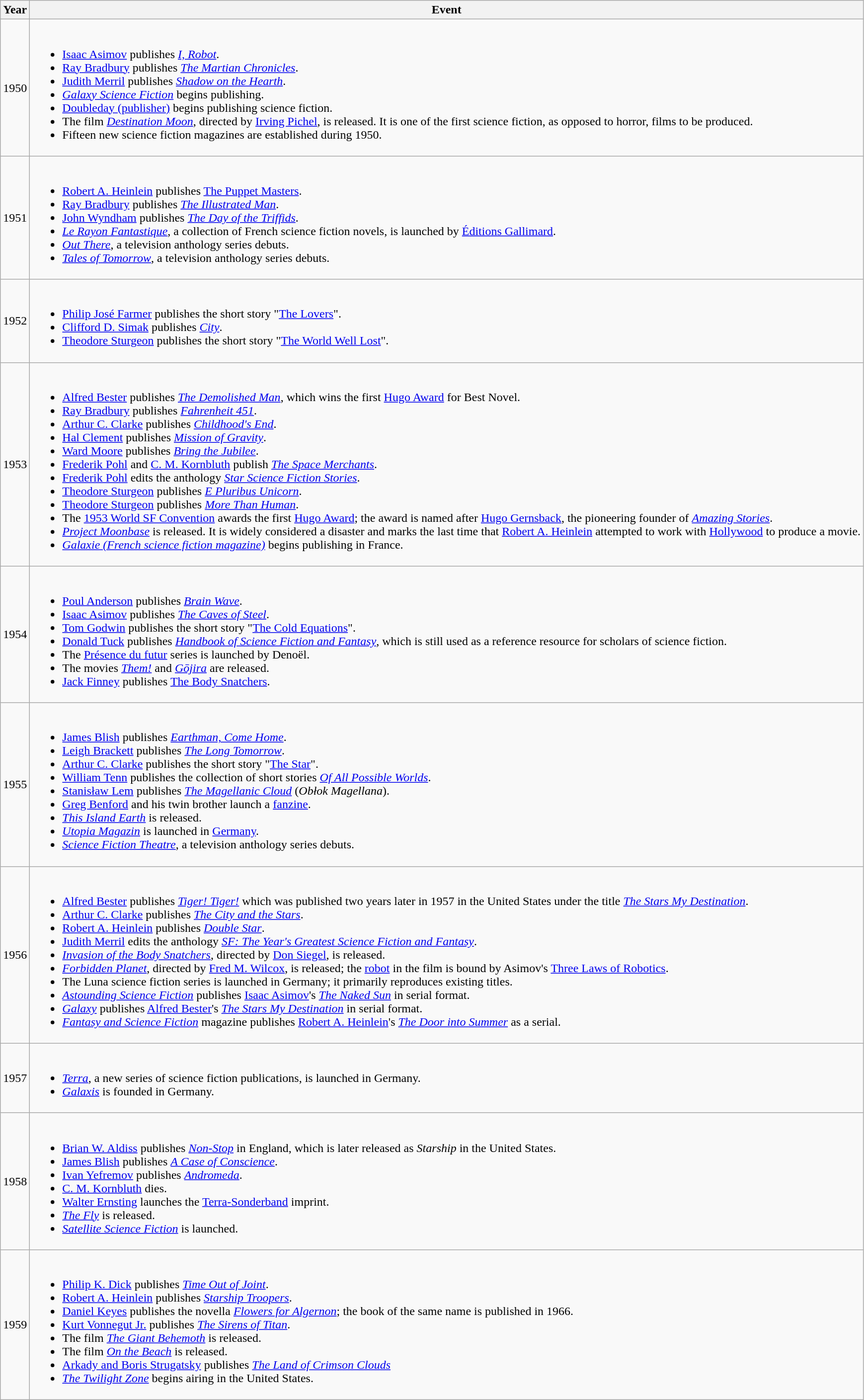<table class="wikitable">
<tr>
<th scope="col">Year</th>
<th scope="col">Event</th>
</tr>
<tr>
<td>1950</td>
<td><br><ul><li><a href='#'>Isaac Asimov</a> publishes <em><a href='#'>I, Robot</a></em>.</li><li><a href='#'>Ray Bradbury</a> publishes <em><a href='#'>The Martian Chronicles</a></em>.</li><li><a href='#'>Judith Merril</a> publishes <em><a href='#'>Shadow on the Hearth</a></em>.</li><li><em><a href='#'>Galaxy Science Fiction</a></em> begins publishing.</li><li><a href='#'>Doubleday (publisher)</a> begins publishing science fiction.</li><li>The film <em><a href='#'>Destination Moon</a></em>, directed by <a href='#'>Irving Pichel</a>, is released. It is one of the first science fiction, as opposed to horror, films to be produced.</li><li>Fifteen new science fiction magazines are established during 1950.</li></ul></td>
</tr>
<tr>
<td>1951</td>
<td><br><ul><li><a href='#'>Robert A. Heinlein</a> publishes <a href='#'>The Puppet Masters</a>.</li><li><a href='#'>Ray Bradbury</a> publishes <em><a href='#'>The Illustrated Man</a></em>.</li><li><a href='#'>John Wyndham</a> publishes <em><a href='#'>The Day of the Triffids</a></em>.</li><li><em><a href='#'>Le Rayon Fantastique</a></em>, a collection of French science fiction novels, is launched by <a href='#'>Éditions Gallimard</a>.</li><li><em><a href='#'>Out There</a></em>, a television anthology series debuts.</li><li><em><a href='#'>Tales of Tomorrow</a></em>, a television anthology series debuts.</li></ul></td>
</tr>
<tr>
<td>1952</td>
<td><br><ul><li><a href='#'>Philip José Farmer</a> publishes the short story "<a href='#'>The Lovers</a>".</li><li><a href='#'>Clifford D. Simak</a> publishes <em><a href='#'>City</a></em>.</li><li><a href='#'>Theodore Sturgeon</a> publishes the short story "<a href='#'>The World Well Lost</a>".</li></ul></td>
</tr>
<tr>
<td>1953</td>
<td><br><ul><li><a href='#'>Alfred Bester</a> publishes <em><a href='#'>The Demolished Man</a></em>, which wins the first <a href='#'>Hugo Award</a> for Best Novel.</li><li><a href='#'>Ray Bradbury</a> publishes <em><a href='#'>Fahrenheit 451</a></em>.</li><li><a href='#'>Arthur C. Clarke</a> publishes <em><a href='#'>Childhood's End</a></em>.</li><li><a href='#'>Hal Clement</a> publishes <em><a href='#'>Mission of Gravity</a></em>.</li><li><a href='#'>Ward Moore</a> publishes <em><a href='#'>Bring the Jubilee</a></em>.</li><li><a href='#'>Frederik Pohl</a> and <a href='#'>C. M. Kornbluth</a> publish <em><a href='#'>The Space Merchants</a></em>.</li><li><a href='#'>Frederik Pohl</a> edits the anthology <em><a href='#'>Star Science Fiction Stories</a></em>.</li><li><a href='#'>Theodore Sturgeon</a> publishes <em><a href='#'>E Pluribus Unicorn</a></em>.</li><li><a href='#'>Theodore Sturgeon</a> publishes <em><a href='#'>More Than Human</a></em>.</li><li>The <a href='#'>1953 World SF Convention</a> awards the first <a href='#'>Hugo Award</a>; the award is named after <a href='#'>Hugo Gernsback</a>, the pioneering founder of <em><a href='#'>Amazing Stories</a></em>.</li><li><em><a href='#'>Project Moonbase</a></em> is released. It is widely considered a disaster and marks the last time that <a href='#'>Robert A. Heinlein</a> attempted to work with <a href='#'>Hollywood</a> to produce a movie.</li><li><em><a href='#'>Galaxie (French science fiction magazine)</a></em> begins publishing in France.</li></ul></td>
</tr>
<tr>
<td>1954</td>
<td><br><ul><li><a href='#'>Poul Anderson</a> publishes <em><a href='#'>Brain Wave</a></em>.</li><li><a href='#'>Isaac Asimov</a> publishes <em><a href='#'>The Caves of Steel</a></em>.</li><li><a href='#'>Tom Godwin</a> publishes the short story "<a href='#'>The Cold Equations</a>".</li><li><a href='#'>Donald Tuck</a> publishes <em><a href='#'>Handbook of Science Fiction and Fantasy</a></em>, which is still used as a reference resource for scholars of science fiction.</li><li>The <a href='#'>Présence du futur</a> series is launched by Denoël.</li><li>The movies <em><a href='#'>Them!</a></em> and <em><a href='#'>Gōjira</a></em> are released.</li><li><a href='#'>Jack Finney</a> publishes <a href='#'>The Body Snatchers</a>.</li></ul></td>
</tr>
<tr>
<td>1955</td>
<td><br><ul><li><a href='#'>James Blish</a> publishes <em><a href='#'>Earthman, Come Home</a></em>.</li><li><a href='#'>Leigh Brackett</a> publishes <em><a href='#'>The Long Tomorrow</a></em>.</li><li><a href='#'>Arthur C. Clarke</a> publishes the short story "<a href='#'>The Star</a>".</li><li><a href='#'>William Tenn</a> publishes the collection of short stories <em><a href='#'>Of All Possible Worlds</a></em>.</li><li><a href='#'>Stanisław Lem</a> publishes <em><a href='#'>The Magellanic Cloud</a></em> (<em>Obłok Magellana</em>).</li><li><a href='#'>Greg Benford</a> and his twin brother launch a <a href='#'>fanzine</a>.</li><li><em><a href='#'>This Island Earth</a></em> is released.</li><li><em><a href='#'>Utopia Magazin</a></em> is launched in <a href='#'>Germany</a>.</li><li><em><a href='#'>Science Fiction Theatre</a></em>, a television anthology series debuts.</li></ul></td>
</tr>
<tr>
<td>1956</td>
<td><br><ul><li><a href='#'>Alfred Bester</a> publishes <em><a href='#'>Tiger! Tiger!</a></em> which was published two years later in 1957 in the United States under the title <em><a href='#'>The Stars My Destination</a></em>.</li><li><a href='#'>Arthur C. Clarke</a> publishes <em><a href='#'>The City and the Stars</a></em>.</li><li><a href='#'>Robert A. Heinlein</a> publishes <em><a href='#'>Double Star</a></em>.</li><li><a href='#'>Judith Merril</a> edits the anthology <em><a href='#'>SF: The Year's Greatest Science Fiction and Fantasy</a></em>.</li><li><em><a href='#'>Invasion of the Body Snatchers</a></em>, directed by <a href='#'>Don Siegel</a>, is released.</li><li><em><a href='#'>Forbidden Planet</a></em>, directed by <a href='#'>Fred M. Wilcox</a>, is released; the <a href='#'>robot</a> in the film is bound by Asimov's <a href='#'>Three Laws of Robotics</a>.</li><li>The Luna science fiction series is launched in Germany; it primarily reproduces existing titles.</li><li><em><a href='#'>Astounding Science Fiction</a></em> publishes <a href='#'>Isaac Asimov</a>'s <em><a href='#'>The Naked Sun</a></em> in serial format.</li><li><em><a href='#'>Galaxy</a></em> publishes <a href='#'>Alfred Bester</a>'s <em><a href='#'>The Stars My Destination</a></em> in serial format.</li><li><em><a href='#'>Fantasy and Science Fiction</a></em> magazine publishes <a href='#'>Robert A. Heinlein</a>'s <em><a href='#'>The Door into Summer</a></em> as a serial.</li></ul></td>
</tr>
<tr>
<td>1957</td>
<td><br><ul><li><a href='#'><em>Terra</em></a>, a new series of science fiction publications, is launched in Germany.</li><li><em><a href='#'>Galaxis</a></em> is founded in Germany.</li></ul></td>
</tr>
<tr>
<td>1958</td>
<td><br><ul><li><a href='#'>Brian W. Aldiss</a> publishes <em><a href='#'>Non-Stop</a></em> in England, which is later released as <em>Starship</em> in the United States.</li><li><a href='#'>James Blish</a> publishes <em><a href='#'>A Case of Conscience</a></em>.</li><li><a href='#'>Ivan Yefremov</a> publishes <em><a href='#'>Andromeda</a></em>.</li><li><a href='#'>C. M. Kornbluth</a> dies.</li><li><a href='#'>Walter Ernsting</a> launches the <a href='#'>Terra-Sonderband</a> imprint.</li><li><em><a href='#'>The Fly</a></em> is released.</li><li><em><a href='#'>Satellite Science Fiction</a></em> is launched.</li></ul></td>
</tr>
<tr>
<td>1959</td>
<td><br><ul><li><a href='#'>Philip K. Dick</a> publishes <em><a href='#'>Time Out of Joint</a></em>.</li><li><a href='#'>Robert A. Heinlein</a> publishes <em><a href='#'>Starship Troopers</a></em>.</li><li><a href='#'>Daniel Keyes</a> publishes the novella <em><a href='#'>Flowers for Algernon</a></em>; the book of the same name is published in 1966.</li><li><a href='#'>Kurt Vonnegut Jr.</a> publishes <em><a href='#'>The Sirens of Titan</a></em>.</li><li>The film <em><a href='#'>The Giant Behemoth</a></em> is released.</li><li>The film <em><a href='#'>On the Beach</a></em> is released.</li><li><a href='#'>Arkady and Boris Strugatsky</a> publishes <em><a href='#'>The Land of Crimson Clouds</a></em></li><li><em><a href='#'>The Twilight Zone</a></em> begins airing in the United States.</li></ul></td>
</tr>
</table>
